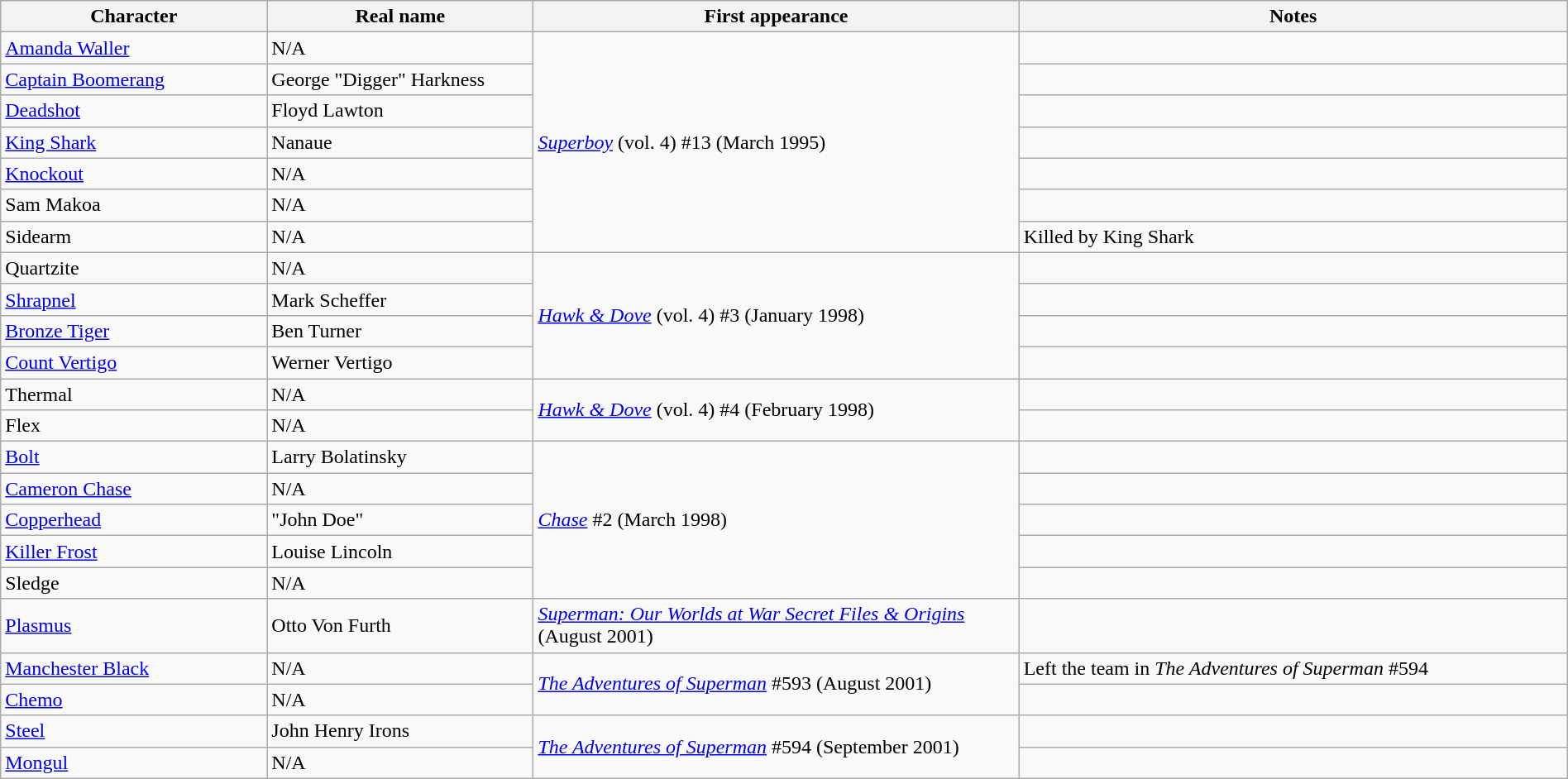<table class="wikitable" width=100%>
<tr>
<th width=17%>Character</th>
<th width=17%>Real name</th>
<th width=31%>First appearance</th>
<th width=35%>Notes</th>
</tr>
<tr>
<td><a href='#'>Amanda Waller</a></td>
<td>N/A</td>
<td rowspan=7><em><a href='#'>Superboy</a></em> (vol. 4) #13 (March 1995)</td>
<td></td>
</tr>
<tr>
<td><a href='#'>Captain Boomerang</a></td>
<td>George "Digger" Harkness</td>
<td></td>
</tr>
<tr>
<td><a href='#'>Deadshot</a></td>
<td>Floyd Lawton</td>
<td></td>
</tr>
<tr>
<td><a href='#'>King Shark</a></td>
<td>Nanaue</td>
<td></td>
</tr>
<tr>
<td><a href='#'>Knockout</a></td>
<td>N/A</td>
<td></td>
</tr>
<tr>
<td>Sam Makoa</td>
<td>N/A</td>
<td></td>
</tr>
<tr>
<td>Sidearm</td>
<td>N/A</td>
<td>Killed by King Shark</td>
</tr>
<tr>
<td>Quartzite</td>
<td>N/A</td>
<td rowspan=4><em><a href='#'>Hawk & Dove</a></em> (vol. 4) #3 (January 1998)</td>
<td></td>
</tr>
<tr>
<td><a href='#'>Shrapnel</a></td>
<td>Mark Scheffer</td>
<td></td>
</tr>
<tr>
<td><a href='#'>Bronze Tiger</a></td>
<td>Ben Turner</td>
<td></td>
</tr>
<tr>
<td><a href='#'>Count Vertigo</a></td>
<td>Werner Vertigo</td>
<td></td>
</tr>
<tr>
<td>Thermal</td>
<td>N/A</td>
<td rowspan=2><em><a href='#'>Hawk & Dove</a></em> (vol. 4) #4 (February 1998)</td>
<td></td>
</tr>
<tr>
<td>Flex</td>
<td>N/A</td>
<td></td>
</tr>
<tr>
<td><a href='#'>Bolt</a></td>
<td>Larry Bolatinsky</td>
<td rowspan=5><em><a href='#'>Chase</a></em> #2 (March 1998)</td>
<td></td>
</tr>
<tr>
<td><a href='#'>Cameron Chase</a></td>
<td>N/A</td>
<td></td>
</tr>
<tr>
<td><a href='#'>Copperhead</a></td>
<td>"John Doe"</td>
<td></td>
</tr>
<tr>
<td><a href='#'>Killer Frost</a></td>
<td>Louise Lincoln</td>
<td></td>
</tr>
<tr>
<td>Sledge</td>
<td>N/A</td>
<td></td>
</tr>
<tr>
<td><a href='#'>Plasmus</a></td>
<td>Otto Von Furth</td>
<td><em><a href='#'>Superman: Our Worlds at War Secret Files & Origins</a></em> (August 2001)</td>
<td></td>
</tr>
<tr>
<td><a href='#'>Manchester Black</a></td>
<td>N/A</td>
<td rowspan=2><em><a href='#'>The Adventures of Superman</a></em> #593 (August 2001)</td>
<td>Left the team in <em>The Adventures of Superman</em> #594</td>
</tr>
<tr>
<td><a href='#'>Chemo</a></td>
<td>N/A</td>
<td></td>
</tr>
<tr>
<td><a href='#'>Steel</a></td>
<td>John Henry Irons</td>
<td rowspan=2><em><a href='#'>The Adventures of Superman</a></em> #594 (September 2001)</td>
<td></td>
</tr>
<tr>
<td><a href='#'>Mongul</a></td>
<td>N/A</td>
<td></td>
</tr>
</table>
